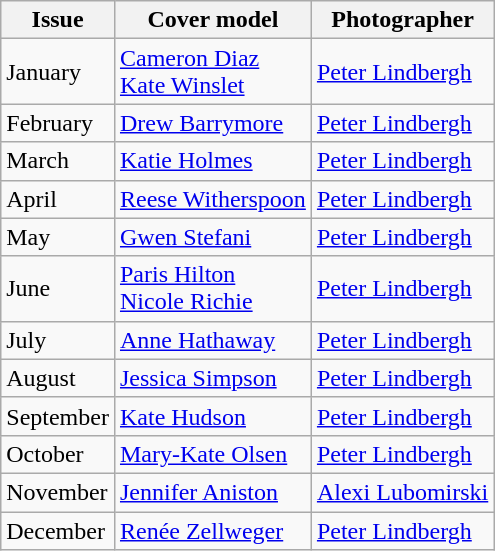<table class="sortable wikitable">
<tr>
<th>Issue</th>
<th>Cover model</th>
<th>Photographer</th>
</tr>
<tr>
<td>January</td>
<td><a href='#'>Cameron Diaz</a><br><a href='#'>Kate Winslet</a></td>
<td><a href='#'>Peter Lindbergh</a></td>
</tr>
<tr>
<td>February</td>
<td><a href='#'>Drew Barrymore</a></td>
<td><a href='#'>Peter Lindbergh</a></td>
</tr>
<tr>
<td>March</td>
<td><a href='#'>Katie Holmes</a></td>
<td><a href='#'>Peter Lindbergh</a></td>
</tr>
<tr>
<td>April</td>
<td><a href='#'>Reese Witherspoon</a></td>
<td><a href='#'>Peter Lindbergh</a></td>
</tr>
<tr>
<td>May</td>
<td><a href='#'>Gwen Stefani</a></td>
<td><a href='#'>Peter Lindbergh</a></td>
</tr>
<tr>
<td>June</td>
<td><a href='#'>Paris Hilton</a><br><a href='#'>Nicole Richie</a></td>
<td><a href='#'>Peter Lindbergh</a></td>
</tr>
<tr>
<td>July</td>
<td><a href='#'>Anne Hathaway</a></td>
<td><a href='#'>Peter Lindbergh</a></td>
</tr>
<tr>
<td>August</td>
<td><a href='#'>Jessica Simpson</a></td>
<td><a href='#'>Peter Lindbergh</a></td>
</tr>
<tr>
<td>September</td>
<td><a href='#'>Kate Hudson</a></td>
<td><a href='#'>Peter Lindbergh</a></td>
</tr>
<tr>
<td>October</td>
<td><a href='#'>Mary-Kate Olsen</a></td>
<td><a href='#'>Peter Lindbergh</a></td>
</tr>
<tr>
<td>November</td>
<td><a href='#'>Jennifer Aniston</a></td>
<td><a href='#'>Alexi Lubomirski</a></td>
</tr>
<tr>
<td>December</td>
<td><a href='#'>Renée Zellweger</a></td>
<td><a href='#'>Peter Lindbergh</a></td>
</tr>
</table>
